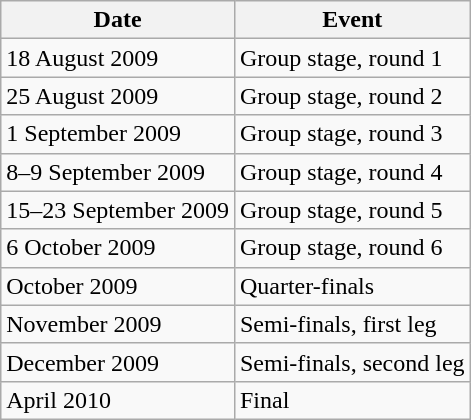<table class="wikitable">
<tr>
<th>Date</th>
<th>Event</th>
</tr>
<tr>
<td>18 August 2009</td>
<td>Group stage, round 1</td>
</tr>
<tr>
<td>25 August 2009</td>
<td>Group stage, round 2</td>
</tr>
<tr>
<td>1 September 2009</td>
<td>Group stage, round 3</td>
</tr>
<tr>
<td>8–9 September 2009</td>
<td>Group stage, round 4</td>
</tr>
<tr>
<td>15–23 September 2009</td>
<td>Group stage, round 5</td>
</tr>
<tr>
<td>6 October 2009</td>
<td>Group stage, round 6</td>
</tr>
<tr>
<td>October 2009</td>
<td>Quarter-finals</td>
</tr>
<tr>
<td>November 2009</td>
<td>Semi-finals, first leg</td>
</tr>
<tr>
<td>December 2009</td>
<td>Semi-finals, second leg</td>
</tr>
<tr>
<td>April 2010</td>
<td>Final</td>
</tr>
</table>
